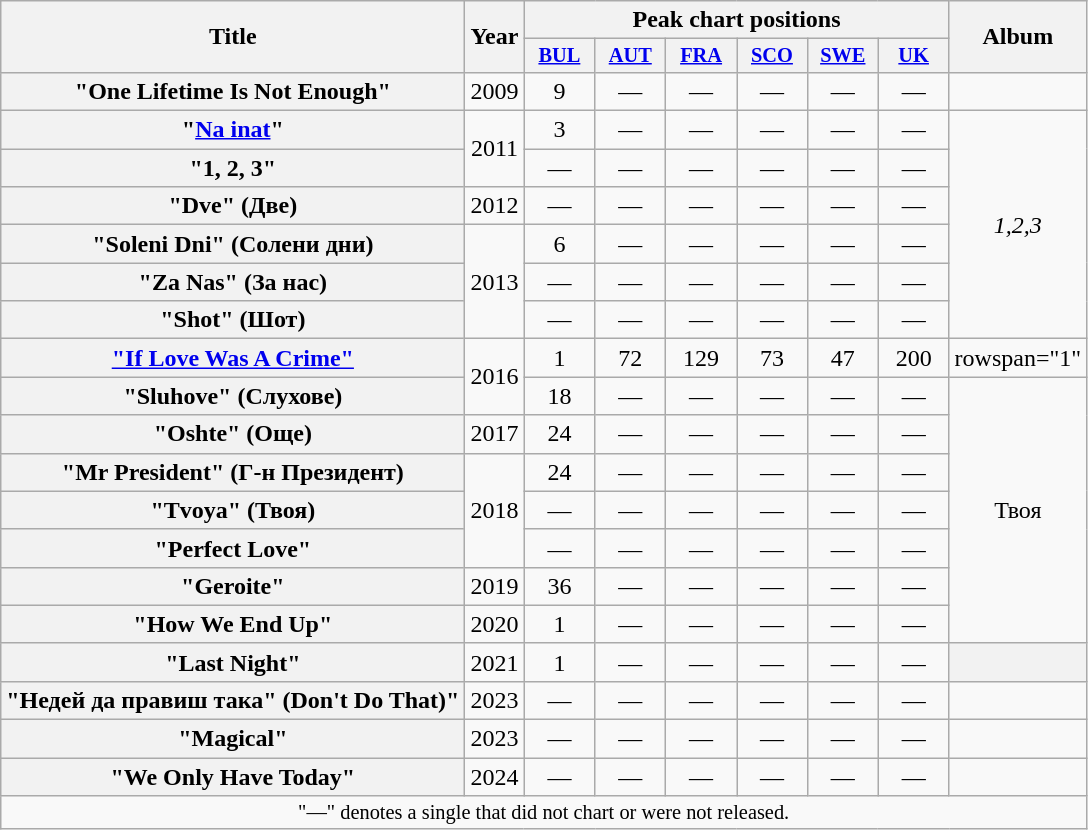<table class="wikitable plainrowheaders" style="text-align:center;">
<tr>
<th scope="col" rowspan="2">Title</th>
<th scope="col" rowspan="2">Year</th>
<th scope="col" colspan="6">Peak chart positions</th>
<th scope="col" rowspan="2">Album</th>
</tr>
<tr>
<th scope="col" style="width:3em;font-size:85%;"><a href='#'>BUL</a><br></th>
<th scope="col" style="width:3em;font-size:85%;"><a href='#'>AUT</a><br></th>
<th scope="col" style="width:3em;font-size:85%;"><a href='#'>FRA</a><br></th>
<th scope="col" style="width:3em;font-size:85%;"><a href='#'>SCO</a><br></th>
<th scope="col" style="width:3em;font-size:85%;"><a href='#'>SWE</a><br></th>
<th scope="col" style="width:3em;font-size:85%;"><a href='#'>UK</a><br></th>
</tr>
<tr>
<th scope="row">"One Lifetime Is Not Enough"</th>
<td>2009</td>
<td>9</td>
<td>—</td>
<td>—</td>
<td>—</td>
<td>—</td>
<td>—</td>
<td></td>
</tr>
<tr>
<th scope="row">"<a href='#'>Na inat</a>"</th>
<td rowspan="2">2011</td>
<td>3</td>
<td>—</td>
<td>—</td>
<td>—</td>
<td>—</td>
<td>—</td>
<td rowspan="6"><em>1,2,3</em></td>
</tr>
<tr>
<th scope="row">"1, 2, 3"</th>
<td>—</td>
<td>—</td>
<td>—</td>
<td>—</td>
<td>—</td>
<td>—</td>
</tr>
<tr>
<th scope="row">"Dve" <span>(Две)</span></th>
<td>2012</td>
<td>—</td>
<td>—</td>
<td>—</td>
<td>—</td>
<td>—</td>
<td>—</td>
</tr>
<tr>
<th scope="row">"Soleni Dni" <span>(Солени дни)</span></th>
<td rowspan="3">2013</td>
<td>6</td>
<td>—</td>
<td>—</td>
<td>—</td>
<td>—</td>
<td>—</td>
</tr>
<tr>
<th scope="row">"Za Nas" <span>(За нас)</span></th>
<td>—</td>
<td>—</td>
<td>—</td>
<td>—</td>
<td>—</td>
<td>—</td>
</tr>
<tr>
<th scope="row">"Shot" <span>(Шот)</span></th>
<td>—</td>
<td>—</td>
<td>—</td>
<td>—</td>
<td>—</td>
<td>—</td>
</tr>
<tr>
<th scope="row"><a href='#'>"If Love Was A Crime"</a></th>
<td rowspan="2">2016</td>
<td>1</td>
<td>72</td>
<td>129</td>
<td>73</td>
<td>47</td>
<td>200</td>
<td>rowspan="1" </td>
</tr>
<tr>
<th scope="row">"Sluhove" <span>(Слухове)</span></th>
<td>18</td>
<td>—</td>
<td>—</td>
<td>—</td>
<td>—</td>
<td>—</td>
<td rowspan="7">Твоя</td>
</tr>
<tr>
<th scope="row">"Oshte" <span>(Още)</span></th>
<td>2017</td>
<td>24</td>
<td>—</td>
<td>—</td>
<td>—</td>
<td>—</td>
<td>—</td>
</tr>
<tr>
<th scope="row">"Mr President" <span>(Г-н Президент)</span></th>
<td rowspan="3">2018</td>
<td>24</td>
<td>—</td>
<td>—</td>
<td>—</td>
<td>—</td>
<td>—</td>
</tr>
<tr>
<th scope="row">"Tvoya" <span>(Твоя)</span></th>
<td>—</td>
<td>—</td>
<td>—</td>
<td>—</td>
<td>—</td>
<td>—</td>
</tr>
<tr>
<th scope="row">"Perfect Love"</th>
<td>—</td>
<td>—</td>
<td>—</td>
<td>—</td>
<td>—</td>
<td>—</td>
</tr>
<tr>
<th scope="row">"Geroite"</th>
<td>2019</td>
<td>36</td>
<td>—</td>
<td>—</td>
<td>—</td>
<td>—</td>
<td>—</td>
</tr>
<tr>
<th scope="row">"How We End Up"</th>
<td>2020</td>
<td>1</td>
<td>—</td>
<td>—</td>
<td>—</td>
<td>—</td>
<td>—</td>
</tr>
<tr>
<th scope="row">"Last Night"</th>
<td>2021</td>
<td>1</td>
<td>—</td>
<td>—</td>
<td>—</td>
<td>—</td>
<td>—</td>
<th scope="row"></th>
</tr>
<tr>
<th scope="row">"Недей да правиш така" (Don't Do That)"</th>
<td>2023</td>
<td>—</td>
<td>—</td>
<td>—</td>
<td>—</td>
<td>—</td>
<td>—</td>
<td></td>
</tr>
<tr>
<th scope="row">"Magical"</th>
<td>2023</td>
<td>—</td>
<td>—</td>
<td>—</td>
<td>—</td>
<td>—</td>
<td>—</td>
<td></td>
</tr>
<tr>
<th scope="row">"We Only Have Today"</th>
<td>2024</td>
<td>—</td>
<td>—</td>
<td>—</td>
<td>—</td>
<td>—</td>
<td>—</td>
<td></td>
</tr>
<tr>
<td colspan="20" style="text-align:center; font-size:85%;">"—" denotes a single that did not chart or were not released.</td>
</tr>
</table>
